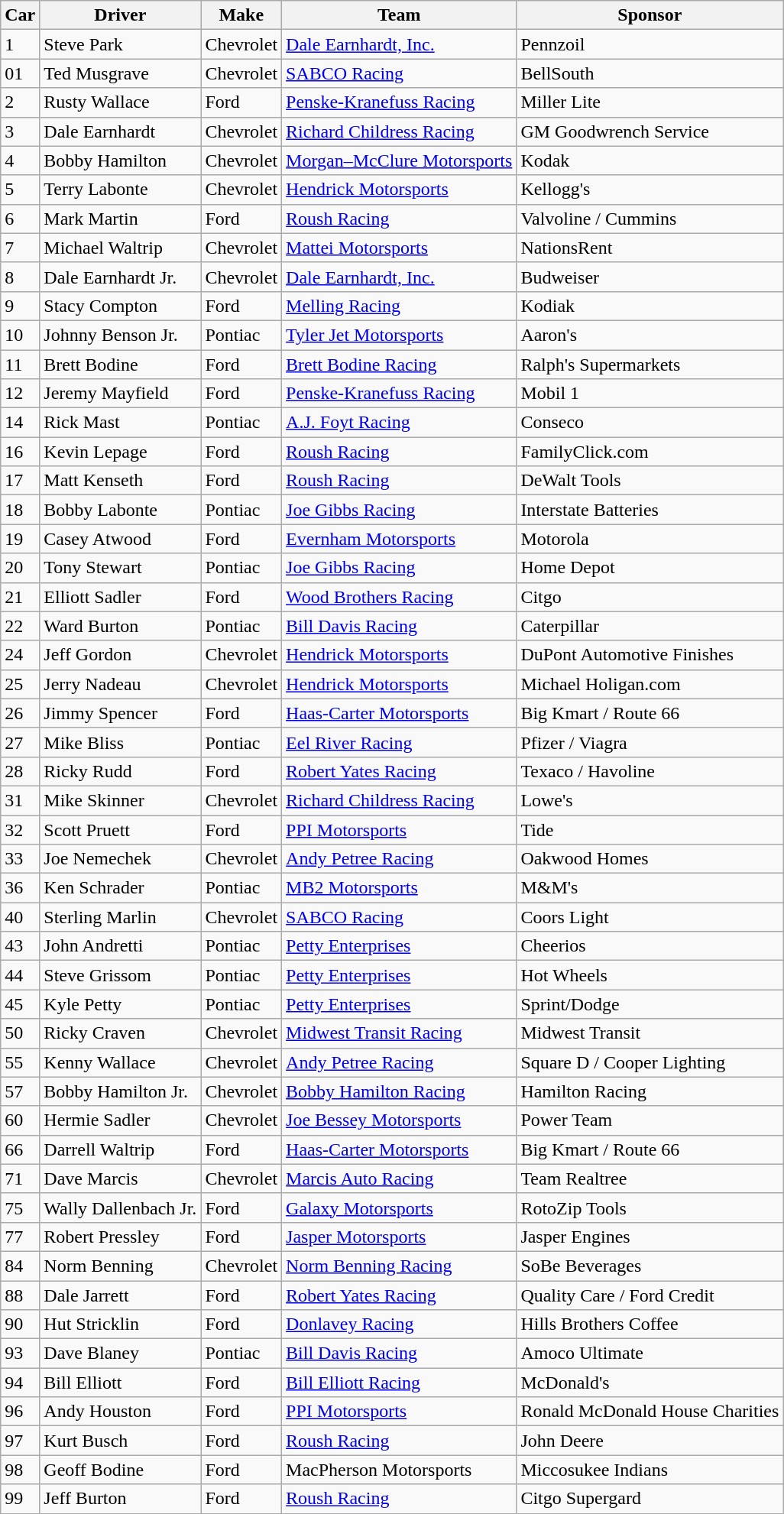<table class="wikitable">
<tr>
<th colspan="1" rowspan="1">Car</th>
<th colspan="1" rowspan="1"><abbr>Driver</abbr></th>
<th colspan="1" rowspan="1"><abbr>Make</abbr></th>
<th>Team</th>
<th colspan="1" rowspan="1"><abbr>Sponsor</abbr></th>
</tr>
<tr>
<td>1</td>
<td>Steve Park</td>
<td>Chevrolet</td>
<td><a href='#'>Dale Earnhardt, Inc.</a></td>
<td>Pennzoil</td>
</tr>
<tr>
<td>01</td>
<td>Ted Musgrave</td>
<td>Chevrolet</td>
<td><a href='#'>SABCO Racing</a></td>
<td>BellSouth</td>
</tr>
<tr>
<td>2</td>
<td>Rusty Wallace</td>
<td>Ford</td>
<td><a href='#'>Penske-Kranefuss Racing</a></td>
<td>Miller Lite</td>
</tr>
<tr>
<td>3</td>
<td>Dale Earnhardt</td>
<td>Chevrolet</td>
<td><a href='#'>Richard Childress Racing</a></td>
<td>GM Goodwrench Service</td>
</tr>
<tr>
<td>4</td>
<td>Bobby Hamilton</td>
<td>Chevrolet</td>
<td><a href='#'>Morgan–McClure Motorsports</a></td>
<td>Kodak</td>
</tr>
<tr>
<td>5</td>
<td>Terry Labonte</td>
<td>Chevrolet</td>
<td><a href='#'>Hendrick Motorsports</a></td>
<td>Kellogg's</td>
</tr>
<tr>
<td>6</td>
<td>Mark Martin</td>
<td>Ford</td>
<td><a href='#'>Roush Racing</a></td>
<td>Valvoline / Cummins</td>
</tr>
<tr>
<td>7</td>
<td>Michael Waltrip</td>
<td>Chevrolet</td>
<td><a href='#'>Mattei Motorsports</a></td>
<td>NationsRent</td>
</tr>
<tr>
<td>8</td>
<td>Dale Earnhardt Jr.</td>
<td>Chevrolet</td>
<td><a href='#'>Dale Earnhardt, Inc.</a></td>
<td>Budweiser</td>
</tr>
<tr>
<td>9</td>
<td>Stacy Compton</td>
<td>Ford</td>
<td><a href='#'>Melling Racing</a></td>
<td>Kodiak</td>
</tr>
<tr>
<td>10</td>
<td>Johnny Benson Jr.</td>
<td>Pontiac</td>
<td><a href='#'>Tyler Jet Motorsports</a></td>
<td>Aaron's</td>
</tr>
<tr>
<td>11</td>
<td>Brett Bodine</td>
<td>Ford</td>
<td><a href='#'>Brett Bodine Racing</a></td>
<td>Ralph's Supermarkets</td>
</tr>
<tr>
<td>12</td>
<td>Jeremy Mayfield</td>
<td>Ford</td>
<td><a href='#'>Penske-Kranefuss Racing</a></td>
<td>Mobil 1</td>
</tr>
<tr>
<td>14</td>
<td>Rick Mast</td>
<td>Pontiac</td>
<td><a href='#'>A.J. Foyt Racing</a></td>
<td>Conseco</td>
</tr>
<tr>
<td>16</td>
<td>Kevin Lepage</td>
<td>Ford</td>
<td><a href='#'>Roush Racing</a></td>
<td>FamilyClick.com</td>
</tr>
<tr>
<td>17</td>
<td>Matt Kenseth</td>
<td>Ford</td>
<td><a href='#'>Roush Racing</a></td>
<td>DeWalt Tools</td>
</tr>
<tr>
<td>18</td>
<td>Bobby Labonte</td>
<td>Pontiac</td>
<td><a href='#'>Joe Gibbs Racing</a></td>
<td>Interstate Batteries</td>
</tr>
<tr>
<td>19</td>
<td>Casey Atwood</td>
<td>Ford</td>
<td><a href='#'>Evernham Motorsports</a></td>
<td>Motorola</td>
</tr>
<tr>
<td>20</td>
<td>Tony Stewart</td>
<td>Pontiac</td>
<td><a href='#'>Joe Gibbs Racing</a></td>
<td>Home Depot</td>
</tr>
<tr>
<td>21</td>
<td>Elliott Sadler</td>
<td>Ford</td>
<td><a href='#'>Wood Brothers Racing</a></td>
<td>Citgo</td>
</tr>
<tr>
<td>22</td>
<td>Ward Burton</td>
<td>Pontiac</td>
<td><a href='#'>Bill Davis Racing</a></td>
<td>Caterpillar</td>
</tr>
<tr>
<td>24</td>
<td>Jeff Gordon</td>
<td>Chevrolet</td>
<td><a href='#'>Hendrick Motorsports</a></td>
<td>DuPont Automotive Finishes</td>
</tr>
<tr>
<td>25</td>
<td>Jerry Nadeau</td>
<td>Chevrolet</td>
<td><a href='#'>Hendrick Motorsports</a></td>
<td>Michael Holigan.com</td>
</tr>
<tr>
<td>26</td>
<td>Jimmy Spencer</td>
<td>Ford</td>
<td><a href='#'>Haas-Carter Motorsports</a></td>
<td>Big Kmart / Route 66</td>
</tr>
<tr>
<td>27</td>
<td>Mike Bliss</td>
<td>Pontiac</td>
<td><a href='#'>Eel River Racing</a></td>
<td>Pfizer / Viagra</td>
</tr>
<tr>
<td>28</td>
<td>Ricky Rudd</td>
<td>Ford</td>
<td><a href='#'>Robert Yates Racing</a></td>
<td>Texaco / Havoline</td>
</tr>
<tr>
<td>31</td>
<td>Mike Skinner</td>
<td>Chevrolet</td>
<td><a href='#'>Richard Childress Racing</a></td>
<td>Lowe's</td>
</tr>
<tr>
<td>32</td>
<td>Scott Pruett</td>
<td>Ford</td>
<td><a href='#'>PPI Motorsports</a></td>
<td>Tide</td>
</tr>
<tr>
<td>33</td>
<td>Joe Nemechek</td>
<td>Chevrolet</td>
<td><a href='#'>Andy Petree Racing</a></td>
<td>Oakwood Homes</td>
</tr>
<tr>
<td>36</td>
<td>Ken Schrader</td>
<td>Pontiac</td>
<td><a href='#'>MB2 Motorsports</a></td>
<td>M&M's</td>
</tr>
<tr>
<td>40</td>
<td>Sterling Marlin</td>
<td>Chevrolet</td>
<td><a href='#'>SABCO Racing</a></td>
<td>Coors Light</td>
</tr>
<tr>
<td>43</td>
<td>John Andretti</td>
<td>Pontiac</td>
<td><a href='#'>Petty Enterprises</a></td>
<td>Cheerios</td>
</tr>
<tr>
<td>44</td>
<td>Steve Grissom</td>
<td>Pontiac</td>
<td><a href='#'>Petty Enterprises</a></td>
<td>Hot Wheels</td>
</tr>
<tr>
<td>45</td>
<td>Kyle Petty</td>
<td>Pontiac</td>
<td><a href='#'>Petty Enterprises</a></td>
<td>Sprint/Dodge</td>
</tr>
<tr>
<td>50</td>
<td>Ricky Craven</td>
<td>Chevrolet</td>
<td><a href='#'>Midwest Transit Racing</a></td>
<td>Midwest Transit</td>
</tr>
<tr>
<td>55</td>
<td>Kenny Wallace</td>
<td>Chevrolet</td>
<td><a href='#'>Andy Petree Racing</a></td>
<td>Square D / Cooper Lighting</td>
</tr>
<tr>
<td>57</td>
<td>Bobby Hamilton Jr.</td>
<td>Chevrolet</td>
<td><a href='#'>Bobby Hamilton Racing</a></td>
<td>Hamilton Racing</td>
</tr>
<tr>
<td>60</td>
<td>Hermie Sadler</td>
<td>Chevrolet</td>
<td><a href='#'>Joe Bessey Motorsports</a></td>
<td>Power Team</td>
</tr>
<tr>
<td>66</td>
<td>Darrell Waltrip</td>
<td>Ford</td>
<td><a href='#'>Haas-Carter Motorsports</a></td>
<td>Big Kmart / Route 66</td>
</tr>
<tr>
<td>71</td>
<td>Dave Marcis</td>
<td>Chevrolet</td>
<td><a href='#'>Marcis Auto Racing</a></td>
<td>Team Realtree</td>
</tr>
<tr>
<td>75</td>
<td>Wally Dallenbach Jr.</td>
<td>Ford</td>
<td><a href='#'>Galaxy Motorsports</a></td>
<td>RotoZip Tools</td>
</tr>
<tr>
<td>77</td>
<td>Robert Pressley</td>
<td>Ford</td>
<td><a href='#'>Jasper Motorsports</a></td>
<td>Jasper Engines</td>
</tr>
<tr>
<td>84</td>
<td>Norm Benning</td>
<td>Chevrolet</td>
<td><a href='#'>Norm Benning Racing</a></td>
<td>SoBe Beverages</td>
</tr>
<tr>
<td>88</td>
<td>Dale Jarrett</td>
<td>Ford</td>
<td><a href='#'>Robert Yates Racing</a></td>
<td>Quality Care / Ford Credit</td>
</tr>
<tr>
<td>90</td>
<td>Hut Stricklin</td>
<td>Ford</td>
<td><a href='#'>Donlavey Racing</a></td>
<td>Hills Brothers Coffee</td>
</tr>
<tr>
<td>93</td>
<td>Dave Blaney</td>
<td>Pontiac</td>
<td><a href='#'>Bill Davis Racing</a></td>
<td>Amoco Ultimate</td>
</tr>
<tr>
<td>94</td>
<td>Bill Elliott</td>
<td>Ford</td>
<td><a href='#'>Bill Elliott Racing</a></td>
<td>McDonald's</td>
</tr>
<tr>
<td>96</td>
<td>Andy Houston</td>
<td>Ford</td>
<td><a href='#'>PPI Motorsports</a></td>
<td>Ronald McDonald House Charities</td>
</tr>
<tr>
<td>97</td>
<td>Kurt Busch</td>
<td>Ford</td>
<td><a href='#'>Roush Racing</a></td>
<td>John Deere</td>
</tr>
<tr>
<td>98</td>
<td>Geoff Bodine</td>
<td>Ford</td>
<td>MacPherson Motorsports</td>
<td>Miccosukee Indians</td>
</tr>
<tr>
<td>99</td>
<td>Jeff Burton</td>
<td>Ford</td>
<td><a href='#'>Roush Racing</a></td>
<td>Citgo Supergard</td>
</tr>
</table>
